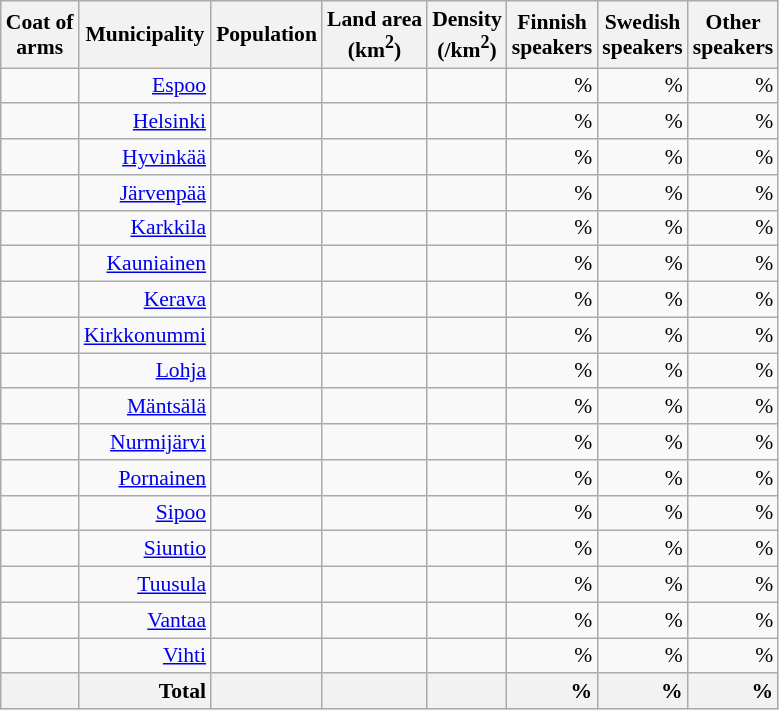<table class="wikitable sortable" style="font-size: 90%; text-align: right; line-height: normal">
<tr>
<th class="unsortable">Coat of<br>arms</th>
<th>Municipality</th>
<th>Population</th>
<th>Land area<br>(km<sup>2</sup>)</th>
<th>Density<br>(/km<sup>2</sup>)</th>
<th>Finnish<br>speakers</th>
<th>Swedish<br>speakers</th>
<th>Other<br>speakers</th>
</tr>
<tr>
<td></td>
<td><a href='#'>Espoo</a></td>
<td></td>
<td></td>
<td></td>
<td> %</td>
<td> %</td>
<td> %</td>
</tr>
<tr>
<td></td>
<td><a href='#'>Helsinki</a></td>
<td></td>
<td></td>
<td></td>
<td> %</td>
<td> %</td>
<td> %</td>
</tr>
<tr>
<td></td>
<td><a href='#'>Hyvinkää</a></td>
<td></td>
<td></td>
<td></td>
<td> %</td>
<td> %</td>
<td> %</td>
</tr>
<tr>
<td></td>
<td><a href='#'>Järvenpää</a></td>
<td></td>
<td></td>
<td></td>
<td> %</td>
<td> %</td>
<td> %</td>
</tr>
<tr>
<td></td>
<td><a href='#'>Karkkila</a></td>
<td></td>
<td></td>
<td></td>
<td> %</td>
<td> %</td>
<td> %</td>
</tr>
<tr>
<td></td>
<td><a href='#'>Kauniainen</a></td>
<td></td>
<td></td>
<td></td>
<td> %</td>
<td> %</td>
<td> %</td>
</tr>
<tr>
<td></td>
<td><a href='#'>Kerava</a></td>
<td></td>
<td></td>
<td></td>
<td> %</td>
<td> %</td>
<td> %</td>
</tr>
<tr>
<td></td>
<td><a href='#'>Kirkkonummi</a></td>
<td></td>
<td></td>
<td></td>
<td> %</td>
<td> %</td>
<td> %</td>
</tr>
<tr>
<td></td>
<td><a href='#'>Lohja</a></td>
<td></td>
<td></td>
<td></td>
<td> %</td>
<td> %</td>
<td> %</td>
</tr>
<tr>
<td></td>
<td><a href='#'>Mäntsälä</a></td>
<td></td>
<td></td>
<td></td>
<td> %</td>
<td> %</td>
<td> %</td>
</tr>
<tr>
<td></td>
<td><a href='#'>Nurmijärvi</a></td>
<td></td>
<td></td>
<td></td>
<td> %</td>
<td> %</td>
<td> %</td>
</tr>
<tr>
<td></td>
<td><a href='#'>Pornainen</a></td>
<td></td>
<td></td>
<td></td>
<td> %</td>
<td> %</td>
<td> %</td>
</tr>
<tr>
<td></td>
<td><a href='#'>Sipoo</a></td>
<td></td>
<td></td>
<td></td>
<td> %</td>
<td> %</td>
<td> %</td>
</tr>
<tr>
<td></td>
<td><a href='#'>Siuntio</a></td>
<td></td>
<td></td>
<td></td>
<td> %</td>
<td> %</td>
<td> %</td>
</tr>
<tr>
<td></td>
<td><a href='#'>Tuusula</a></td>
<td></td>
<td></td>
<td></td>
<td> %</td>
<td> %</td>
<td> %</td>
</tr>
<tr>
<td></td>
<td><a href='#'>Vantaa</a></td>
<td></td>
<td></td>
<td></td>
<td> %</td>
<td> %</td>
<td> %</td>
</tr>
<tr>
<td></td>
<td><a href='#'>Vihti</a></td>
<td></td>
<td></td>
<td></td>
<td> %</td>
<td> %</td>
<td> %</td>
</tr>
<tr>
<th></th>
<th + style=text-align:right><strong>Total</strong></th>
<th + style=text-align:right></th>
<th + style=text-align:right></th>
<th + style=text-align:right></th>
<th !+ style=text-align:right> %</th>
<th !+ style=text-align:right> %</th>
<th !+ style=text-align:right> %</th>
</tr>
</table>
